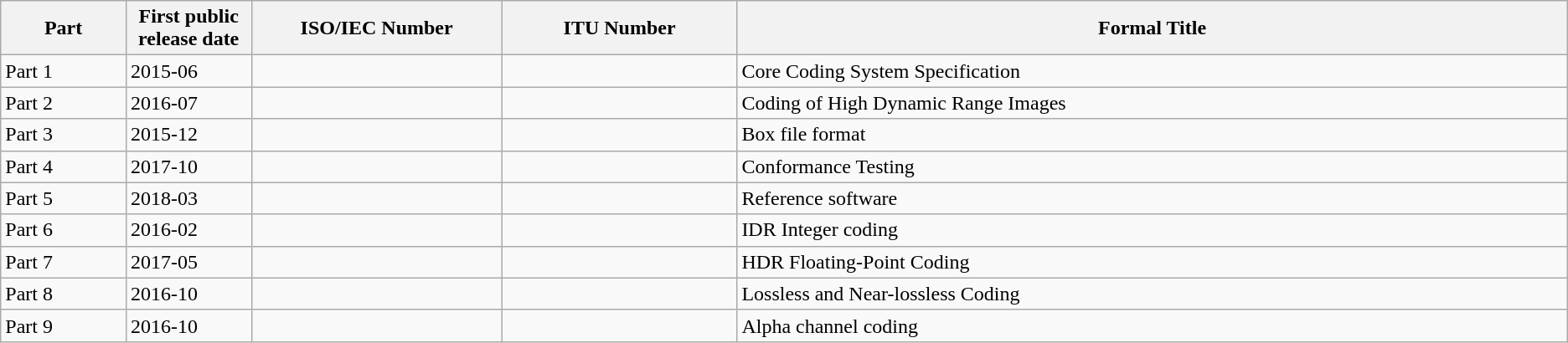<table class="wikitable sortable">
<tr>
<th width="8%">Part</th>
<th width="8%">First public release date</th>
<th width="16%">ISO/IEC Number</th>
<th width="15%">ITU Number</th>
<th>Formal Title</th>
</tr>
<tr>
<td>Part 1</td>
<td>2015-06</td>
<td></td>
<td></td>
<td>Core Coding System Specification</td>
</tr>
<tr>
<td>Part 2</td>
<td>2016-07</td>
<td></td>
<td></td>
<td>Coding of High Dynamic Range Images</td>
</tr>
<tr>
<td>Part 3</td>
<td>2015-12</td>
<td></td>
<td></td>
<td>Box file format</td>
</tr>
<tr>
<td>Part 4</td>
<td>2017-10</td>
<td></td>
<td></td>
<td>Conformance Testing</td>
</tr>
<tr>
<td>Part 5</td>
<td>2018-03</td>
<td></td>
<td></td>
<td>Reference software</td>
</tr>
<tr>
<td>Part 6</td>
<td>2016-02</td>
<td></td>
<td></td>
<td>IDR Integer coding</td>
</tr>
<tr>
<td>Part 7</td>
<td>2017-05</td>
<td></td>
<td></td>
<td>HDR Floating-Point Coding</td>
</tr>
<tr>
<td>Part 8</td>
<td>2016-10</td>
<td></td>
<td></td>
<td>Lossless and Near-lossless Coding</td>
</tr>
<tr>
<td>Part 9</td>
<td>2016-10</td>
<td></td>
<td></td>
<td>Alpha channel coding</td>
</tr>
</table>
